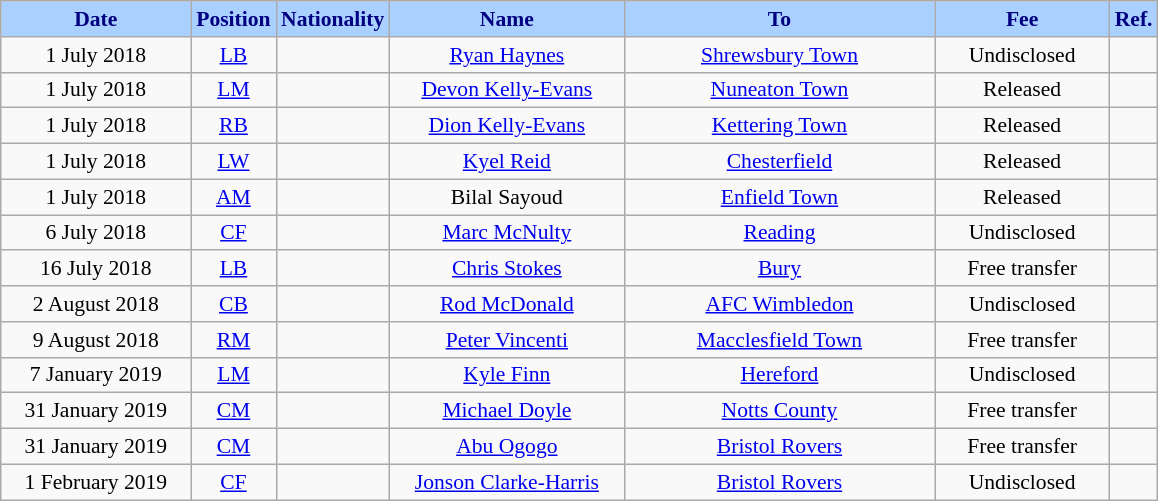<table class="wikitable"  style="text-align:center; font-size:90%; ">
<tr>
<th style="background:#AAD0FF; color:#000080; width:120px;">Date</th>
<th style="background:#AAD0FF; color:#000080; width:50px;">Position</th>
<th style="background:#AAD0FF; color:#000080; width:50px;">Nationality</th>
<th style="background:#AAD0FF; color:#000080; width:150px;">Name</th>
<th style="background:#AAD0FF; color:#000080; width:200px;">To</th>
<th style="background:#AAD0FF; color:#000080; width:110px;">Fee</th>
<th style="background:#AAD0FF; color:#000080; width:25px;">Ref.</th>
</tr>
<tr>
<td>1 July 2018</td>
<td><a href='#'>LB</a></td>
<td></td>
<td><a href='#'>Ryan Haynes</a></td>
<td><a href='#'>Shrewsbury Town</a></td>
<td>Undisclosed</td>
<td></td>
</tr>
<tr>
<td>1 July 2018</td>
<td><a href='#'>LM</a></td>
<td></td>
<td><a href='#'>Devon Kelly-Evans</a></td>
<td><a href='#'>Nuneaton Town</a>  </td>
<td>Released</td>
<td></td>
</tr>
<tr>
<td>1 July 2018</td>
<td><a href='#'>RB</a></td>
<td></td>
<td><a href='#'>Dion Kelly-Evans</a></td>
<td><a href='#'>Kettering Town</a> </td>
<td>Released</td>
<td></td>
</tr>
<tr>
<td>1 July 2018</td>
<td><a href='#'>LW</a></td>
<td></td>
<td><a href='#'>Kyel Reid</a></td>
<td><a href='#'>Chesterfield</a> </td>
<td>Released</td>
<td></td>
</tr>
<tr>
<td>1 July 2018</td>
<td><a href='#'>AM</a></td>
<td></td>
<td>Bilal Sayoud</td>
<td><a href='#'>Enfield Town</a> </td>
<td>Released</td>
<td></td>
</tr>
<tr>
<td>6 July 2018</td>
<td><a href='#'>CF</a></td>
<td></td>
<td><a href='#'>Marc McNulty</a></td>
<td><a href='#'>Reading</a></td>
<td>Undisclosed</td>
<td></td>
</tr>
<tr>
<td>16 July 2018</td>
<td><a href='#'>LB</a></td>
<td></td>
<td><a href='#'>Chris Stokes</a></td>
<td><a href='#'>Bury</a></td>
<td>Free transfer</td>
<td></td>
</tr>
<tr>
<td>2 August 2018</td>
<td><a href='#'>CB</a></td>
<td></td>
<td><a href='#'>Rod McDonald</a></td>
<td><a href='#'>AFC Wimbledon</a></td>
<td>Undisclosed</td>
<td></td>
</tr>
<tr>
<td>9 August 2018</td>
<td><a href='#'>RM</a></td>
<td></td>
<td><a href='#'>Peter Vincenti</a></td>
<td><a href='#'>Macclesfield Town</a></td>
<td>Free transfer</td>
<td></td>
</tr>
<tr>
<td>7 January 2019</td>
<td><a href='#'>LM</a></td>
<td></td>
<td><a href='#'>Kyle Finn</a></td>
<td><a href='#'>Hereford</a></td>
<td>Undisclosed</td>
<td></td>
</tr>
<tr>
<td>31 January 2019</td>
<td><a href='#'>CM</a></td>
<td></td>
<td><a href='#'>Michael Doyle</a></td>
<td><a href='#'>Notts County</a></td>
<td>Free transfer</td>
<td></td>
</tr>
<tr>
<td>31 January 2019</td>
<td><a href='#'>CM</a></td>
<td></td>
<td><a href='#'>Abu Ogogo</a></td>
<td><a href='#'>Bristol Rovers</a></td>
<td>Free transfer</td>
<td></td>
</tr>
<tr>
<td>1 February 2019</td>
<td><a href='#'>CF</a></td>
<td></td>
<td><a href='#'>Jonson Clarke-Harris</a></td>
<td><a href='#'>Bristol Rovers</a></td>
<td>Undisclosed</td>
<td></td>
</tr>
</table>
